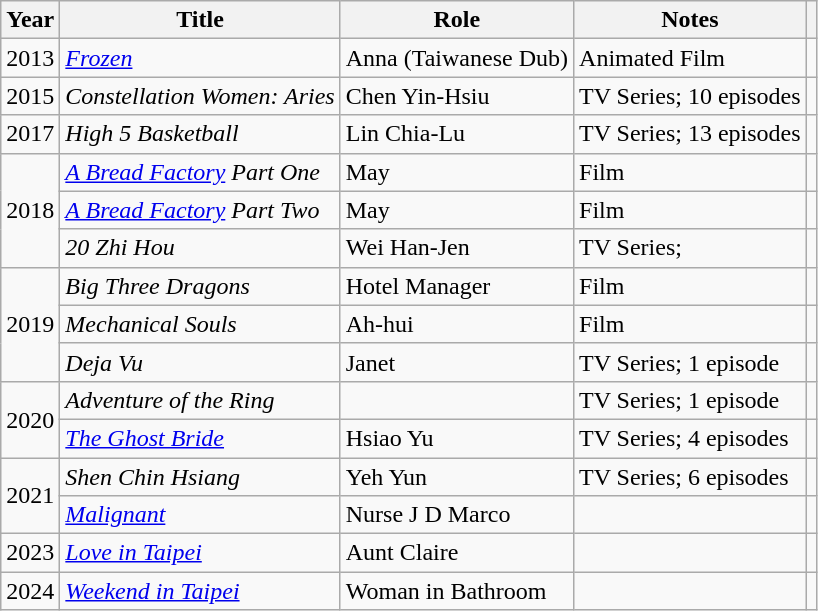<table class="wikitable sortable">
<tr>
<th>Year</th>
<th>Title</th>
<th>Role</th>
<th class="unsortable">Notes</th>
<th class="unsortable"></th>
</tr>
<tr>
<td>2013</td>
<td><em><a href='#'>Frozen</a></em></td>
<td>Anna (Taiwanese Dub)</td>
<td>Animated Film</td>
<td></td>
</tr>
<tr>
<td>2015</td>
<td><em>Constellation Women: Aries</em></td>
<td>Chen Yin-Hsiu</td>
<td>TV Series; 10 episodes</td>
<td></td>
</tr>
<tr>
<td>2017</td>
<td><em>High 5 Basketball</em></td>
<td>Lin Chia-Lu</td>
<td>TV Series; 13 episodes</td>
<td></td>
</tr>
<tr>
<td rowspan="3">2018</td>
<td><em><a href='#'>A Bread Factory</a> Part One</em></td>
<td>May</td>
<td>Film</td>
<td></td>
</tr>
<tr>
<td><em><a href='#'>A Bread Factory</a> Part Two</em></td>
<td>May</td>
<td>Film</td>
<td></td>
</tr>
<tr>
<td><em>20 Zhi Hou</em></td>
<td>Wei Han-Jen</td>
<td>TV Series;</td>
<td></td>
</tr>
<tr>
<td rowspan="3">2019</td>
<td><em>Big Three Dragons</em></td>
<td>Hotel Manager</td>
<td>Film</td>
<td></td>
</tr>
<tr>
<td><em>Mechanical Souls</em></td>
<td>Ah-hui</td>
<td>Film</td>
<td></td>
</tr>
<tr>
<td><em>Deja Vu</em></td>
<td>Janet</td>
<td>TV Series; 1 episode</td>
<td></td>
</tr>
<tr>
<td rowspan="2">2020</td>
<td><em>Adventure of the Ring</em></td>
<td></td>
<td>TV Series; 1 episode</td>
<td></td>
</tr>
<tr>
<td><em><a href='#'>The Ghost Bride</a></em></td>
<td>Hsiao Yu</td>
<td>TV Series; 4 episodes</td>
<td></td>
</tr>
<tr>
<td rowspan="2">2021</td>
<td><em>Shen Chin Hsiang</em></td>
<td>Yeh Yun</td>
<td>TV Series; 6 episodes</td>
<td></td>
</tr>
<tr>
<td><em><a href='#'>Malignant</a></em></td>
<td>Nurse J D Marco</td>
<td></td>
<td></td>
</tr>
<tr>
<td>2023</td>
<td><em><a href='#'>Love in Taipei</a></em></td>
<td>Aunt Claire</td>
<td></td>
<td></td>
</tr>
<tr>
<td>2024</td>
<td><em><a href='#'>Weekend in Taipei</a></em></td>
<td>Woman in Bathroom</td>
<td></td>
</tr>
</table>
